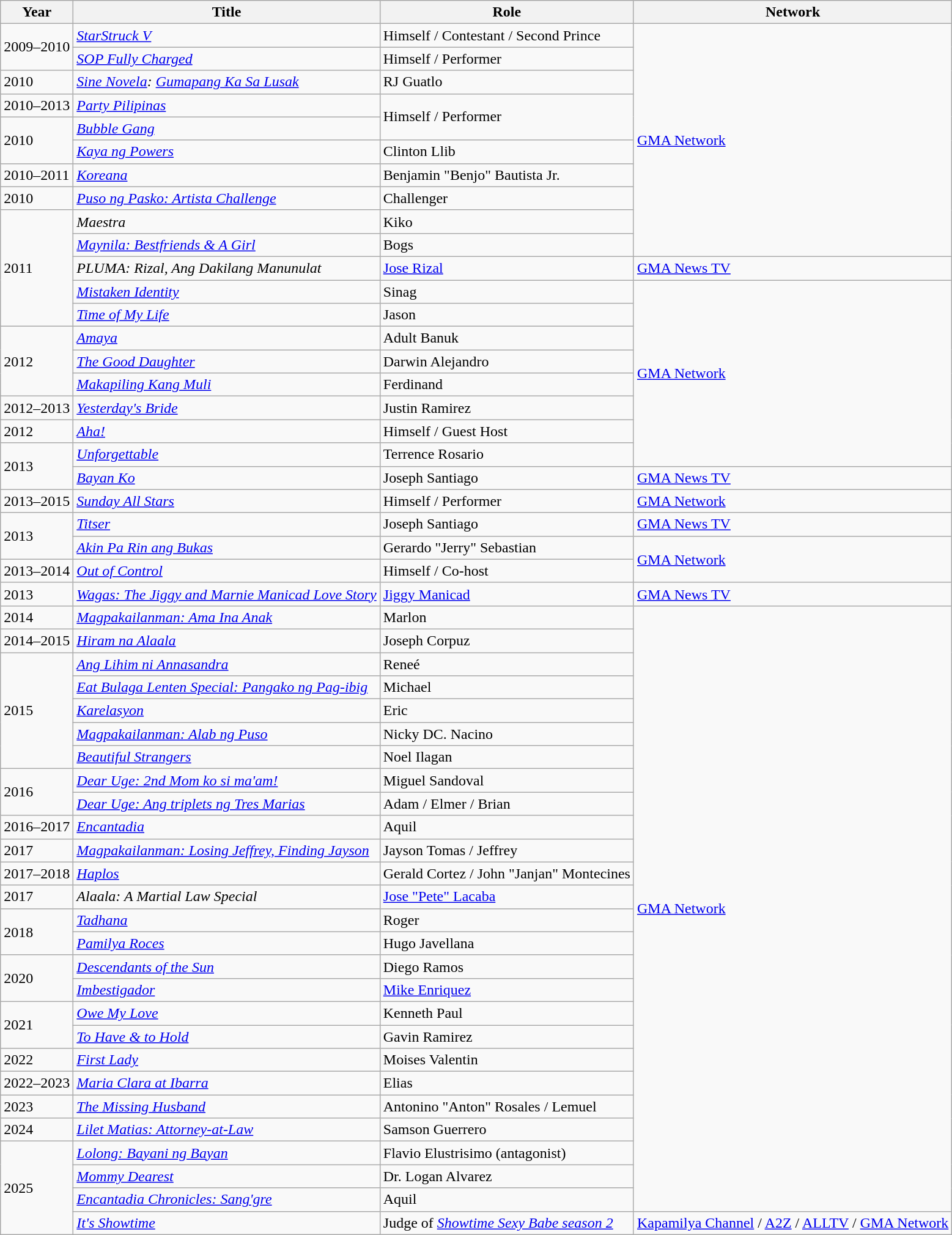<table class="wikitable sortable">
<tr>
<th>Year</th>
<th>Title</th>
<th>Role</th>
<th>Network</th>
</tr>
<tr>
<td rowspan="2">2009–2010</td>
<td><em><a href='#'>StarStruck V</a></em></td>
<td>Himself / Contestant / Second Prince</td>
<td rowspan="10"><a href='#'>GMA Network</a></td>
</tr>
<tr>
<td><em><a href='#'>SOP Fully Charged</a></em></td>
<td>Himself / Performer</td>
</tr>
<tr>
<td>2010</td>
<td><em><a href='#'>Sine Novela</a>: <a href='#'>Gumapang Ka Sa Lusak</a></em></td>
<td>RJ Guatlo</td>
</tr>
<tr>
<td>2010–2013</td>
<td><em><a href='#'>Party Pilipinas</a></em></td>
<td rowspan="2">Himself / Performer</td>
</tr>
<tr>
<td rowspan="2">2010</td>
<td><em><a href='#'>Bubble Gang</a></em></td>
</tr>
<tr>
<td><em><a href='#'>Kaya ng Powers</a></em></td>
<td>Clinton Llib</td>
</tr>
<tr>
<td>2010–2011</td>
<td><em><a href='#'>Koreana</a></em></td>
<td>Benjamin "Benjo" Bautista Jr.</td>
</tr>
<tr>
<td>2010</td>
<td><em><a href='#'>Puso ng Pasko: Artista Challenge</a></em></td>
<td>Challenger</td>
</tr>
<tr>
<td rowspan="5">2011</td>
<td><em>Maestra</em></td>
<td>Kiko</td>
</tr>
<tr>
<td><em><a href='#'>Maynila: Bestfriends & A Girl</a></em></td>
<td>Bogs</td>
</tr>
<tr>
<td><em>PLUMA: Rizal, Ang Dakilang Manunulat</em></td>
<td><a href='#'>Jose Rizal</a></td>
<td><a href='#'>GMA News TV</a></td>
</tr>
<tr>
<td><em><a href='#'>Mistaken Identity</a></em></td>
<td>Sinag</td>
<td rowspan="8"><a href='#'>GMA Network</a></td>
</tr>
<tr>
<td><em><a href='#'>Time of My Life</a></em></td>
<td>Jason</td>
</tr>
<tr>
<td rowspan="3">2012</td>
<td><em><a href='#'>Amaya</a></em></td>
<td>Adult Banuk</td>
</tr>
<tr>
<td><em><a href='#'>The Good Daughter</a></em></td>
<td>Darwin Alejandro</td>
</tr>
<tr>
<td><em><a href='#'>Makapiling Kang Muli</a></em></td>
<td>Ferdinand</td>
</tr>
<tr>
<td>2012–2013</td>
<td><em><a href='#'>Yesterday's Bride</a></em></td>
<td>Justin Ramirez</td>
</tr>
<tr>
<td>2012</td>
<td><em><a href='#'>Aha!</a></em></td>
<td>Himself / Guest Host</td>
</tr>
<tr>
<td rowspan="2">2013</td>
<td><em><a href='#'>Unforgettable</a></em></td>
<td>Terrence Rosario</td>
</tr>
<tr>
<td><em><a href='#'>Bayan Ko</a></em></td>
<td>Joseph Santiago</td>
<td><a href='#'>GMA News TV</a></td>
</tr>
<tr>
<td>2013–2015</td>
<td><em><a href='#'>Sunday All Stars</a></em></td>
<td>Himself / Performer</td>
<td><a href='#'>GMA Network</a></td>
</tr>
<tr>
<td rowspan="2">2013</td>
<td><em><a href='#'>Titser</a></em></td>
<td>Joseph Santiago</td>
<td><a href='#'>GMA News TV</a></td>
</tr>
<tr>
<td><em><a href='#'>Akin Pa Rin ang Bukas</a></em></td>
<td>Gerardo "Jerry" Sebastian</td>
<td rowspan="2"><a href='#'>GMA Network</a></td>
</tr>
<tr>
<td>2013–2014</td>
<td><em><a href='#'>Out of Control</a></em></td>
<td>Himself / Co-host</td>
</tr>
<tr>
<td>2013</td>
<td><em> <a href='#'>Wagas: The Jiggy and Marnie Manicad Love Story</a></em></td>
<td><a href='#'>Jiggy Manicad</a></td>
<td><a href='#'>GMA News TV</a></td>
</tr>
<tr>
<td>2014</td>
<td><em><a href='#'>Magpakailanman: Ama Ina Anak</a></em></td>
<td>Marlon</td>
<td rowspan="26"><a href='#'>GMA Network</a></td>
</tr>
<tr>
<td>2014–2015</td>
<td><em><a href='#'>Hiram na Alaala</a></em></td>
<td>Joseph Corpuz</td>
</tr>
<tr>
<td rowspan="5">2015</td>
<td><em><a href='#'>Ang Lihim ni Annasandra</a></em></td>
<td>Reneé</td>
</tr>
<tr>
<td><em><a href='#'>Eat Bulaga Lenten Special: Pangako ng Pag-ibig</a></em></td>
<td>Michael</td>
</tr>
<tr>
<td><em><a href='#'>Karelasyon</a></em></td>
<td>Eric</td>
</tr>
<tr>
<td><em><a href='#'>Magpakailanman: Alab ng Puso</a></em></td>
<td>Nicky DC. Nacino</td>
</tr>
<tr>
<td><em><a href='#'>Beautiful Strangers</a></em></td>
<td>Noel Ilagan</td>
</tr>
<tr>
<td rowspan="2">2016</td>
<td><em><a href='#'>Dear Uge: 2nd Mom ko si ma'am!</a></em></td>
<td>Miguel Sandoval</td>
</tr>
<tr>
<td><em><a href='#'>Dear Uge: Ang triplets ng Tres Marias</a></em></td>
<td>Adam / Elmer / Brian</td>
</tr>
<tr>
<td>2016–2017</td>
<td><em><a href='#'>Encantadia</a></em></td>
<td>Aquil</td>
</tr>
<tr>
<td>2017</td>
<td><em><a href='#'>Magpakailanman: Losing Jeffrey, Finding Jayson</a></em></td>
<td>Jayson Tomas / Jeffrey</td>
</tr>
<tr>
<td>2017–2018</td>
<td><em><a href='#'>Haplos</a></em></td>
<td>Gerald Cortez / John "Janjan" Montecines</td>
</tr>
<tr>
<td>2017</td>
<td><em>Alaala: A Martial Law Special</em></td>
<td><a href='#'>Jose "Pete" Lacaba</a></td>
</tr>
<tr>
<td rowspan="2">2018</td>
<td><em><a href='#'>Tadhana</a></em></td>
<td>Roger</td>
</tr>
<tr>
<td><em><a href='#'>Pamilya Roces</a></em></td>
<td>Hugo Javellana</td>
</tr>
<tr>
<td rowspan="2">2020</td>
<td><em><a href='#'>Descendants of the Sun</a></em></td>
<td>Diego Ramos</td>
</tr>
<tr>
<td><em><a href='#'>Imbestigador</a></em></td>
<td><a href='#'>Mike Enriquez</a></td>
</tr>
<tr>
<td rowspan="2">2021</td>
<td><em><a href='#'>Owe My Love</a></em></td>
<td>Kenneth Paul</td>
</tr>
<tr>
<td><em><a href='#'>To Have & to Hold</a></em></td>
<td>Gavin Ramirez</td>
</tr>
<tr>
<td>2022</td>
<td><em><a href='#'>First Lady</a></em></td>
<td>Moises Valentin</td>
</tr>
<tr>
<td>2022–2023</td>
<td><em><a href='#'>Maria Clara at Ibarra</a></em></td>
<td>Elias</td>
</tr>
<tr>
<td>2023</td>
<td><em><a href='#'>The Missing Husband</a></em></td>
<td>Antonino "Anton" Rosales / Lemuel</td>
</tr>
<tr>
<td>2024</td>
<td><em><a href='#'>Lilet Matias: Attorney-at-Law</a></em></td>
<td>Samson Guerrero</td>
</tr>
<tr>
<td rowspan="4">2025</td>
<td><em><a href='#'>Lolong: Bayani ng Bayan</a></em></td>
<td>Flavio Elustrisimo (antagonist)</td>
</tr>
<tr>
<td><em><a href='#'>Mommy Dearest</a></em></td>
<td>Dr. Logan Alvarez</td>
</tr>
<tr>
<td><em><a href='#'>Encantadia Chronicles: Sang'gre</a></em></td>
<td>Aquil</td>
</tr>
<tr>
<td><em><a href='#'>It's Showtime</a></em></td>
<td>Judge of <em><a href='#'>Showtime Sexy Babe season 2</a></em></td>
<td><a href='#'>Kapamilya Channel</a> / <a href='#'>A2Z</a> / <a href='#'>ALLTV</a> / <a href='#'>GMA Network</a></td>
</tr>
</table>
